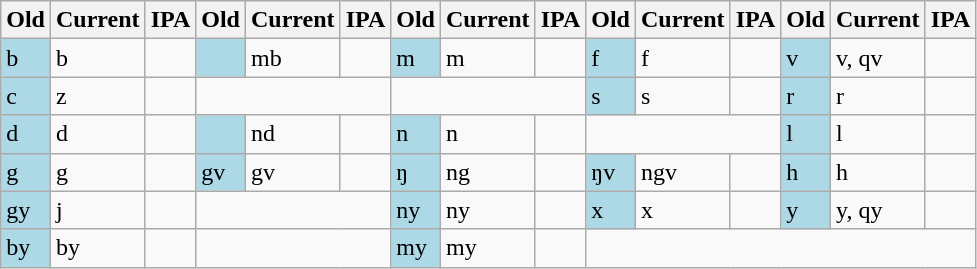<table class=wikitable>
<tr>
<th bgcolor="lightblue">Old</th>
<th>Current</th>
<th>IPA</th>
<th bgcolor="lightblue">Old</th>
<th>Current</th>
<th>IPA</th>
<th bgcolor="lightblue">Old</th>
<th>Current</th>
<th>IPA</th>
<th bgcolor="lightblue">Old</th>
<th>Current</th>
<th>IPA</th>
<th bgcolor="lightblue">Old</th>
<th>Current</th>
<th>IPA</th>
</tr>
<tr ---->
<td bgcolor="lightblue">b</td>
<td>b</td>
<td></td>
<td bgcolor="lightblue"></td>
<td>mb</td>
<td></td>
<td bgcolor="lightblue">m</td>
<td>m</td>
<td></td>
<td bgcolor="lightblue">f</td>
<td>f</td>
<td></td>
<td bgcolor="lightblue">v</td>
<td>v, qv</td>
<td></td>
</tr>
<tr>
<td bgcolor="lightblue">c</td>
<td>z</td>
<td></td>
<td colspan=3></td>
<td colspan=3></td>
<td bgcolor="lightblue">s</td>
<td>s</td>
<td></td>
<td bgcolor="lightblue">r</td>
<td>r</td>
<td></td>
</tr>
<tr ---->
<td bgcolor="lightblue">d</td>
<td>d</td>
<td></td>
<td bgcolor="lightblue"></td>
<td>nd</td>
<td></td>
<td bgcolor="lightblue">n</td>
<td>n</td>
<td></td>
<td colspan=3></td>
<td bgcolor="lightblue">l</td>
<td>l</td>
<td></td>
</tr>
<tr ---->
<td bgcolor="lightblue">g</td>
<td>g</td>
<td></td>
<td bgcolor="lightblue">gv</td>
<td>gv</td>
<td></td>
<td bgcolor="lightblue">ŋ</td>
<td>ng</td>
<td></td>
<td bgcolor="lightblue">ŋv</td>
<td>ngv</td>
<td></td>
<td bgcolor="lightblue">h</td>
<td>h</td>
<td></td>
</tr>
<tr ---->
<td bgcolor="lightblue">gy</td>
<td>j</td>
<td></td>
<td colspan=3></td>
<td bgcolor="lightblue">ny</td>
<td>ny</td>
<td></td>
<td bgcolor="lightblue">x</td>
<td>x</td>
<td></td>
<td bgcolor="lightblue">y</td>
<td>y, qy</td>
<td></td>
</tr>
<tr ---->
<td bgcolor="lightblue">by</td>
<td>by</td>
<td></td>
<td colspan=3></td>
<td bgcolor="lightblue">my</td>
<td>my</td>
<td></td>
</tr>
</table>
